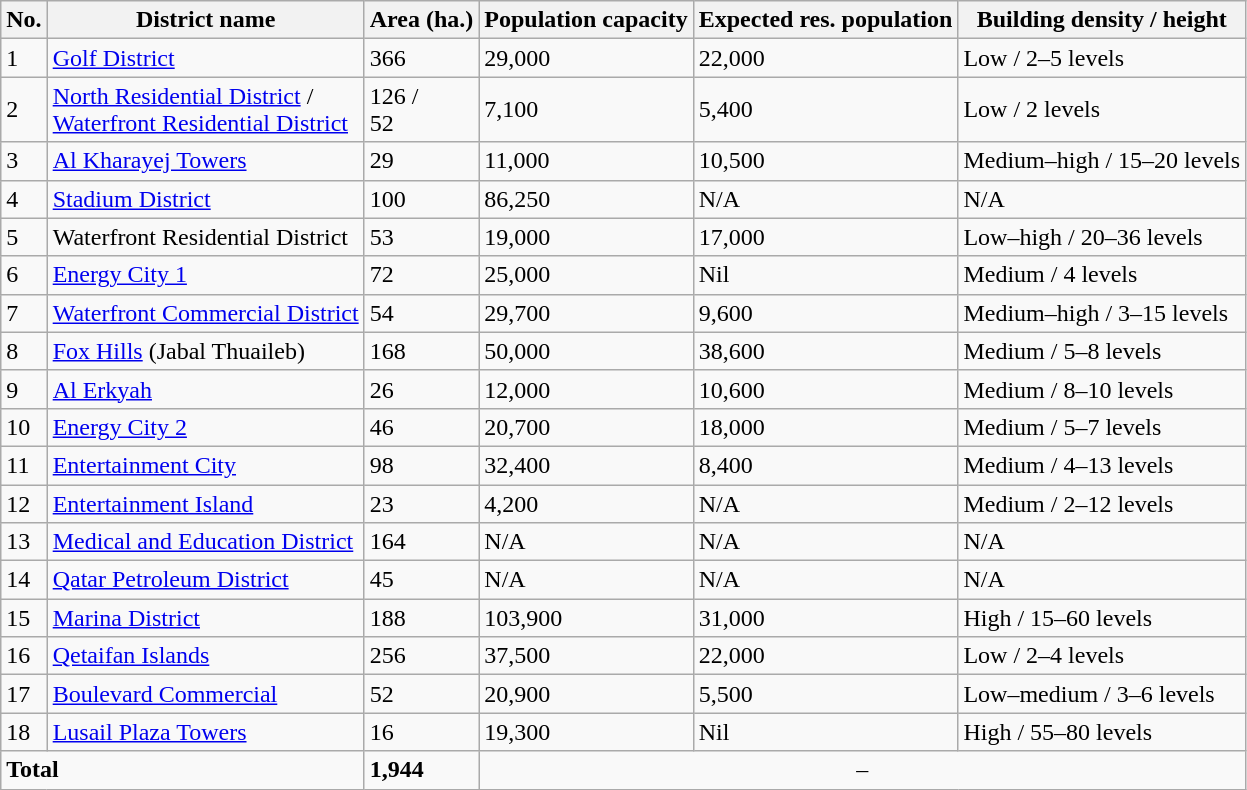<table class="wikitable">
<tr>
<th>No.</th>
<th>District name</th>
<th>Area (ha.)</th>
<th>Population capacity</th>
<th>Expected res. population</th>
<th>Building density / height</th>
</tr>
<tr>
<td>1</td>
<td><a href='#'>Golf District</a></td>
<td>366</td>
<td>29,000</td>
<td>22,000</td>
<td>Low / 2–5 levels</td>
</tr>
<tr>
<td>2</td>
<td><a href='#'>North Residential District</a> / <br> <a href='#'>Waterfront Residential District</a></td>
<td>126 / <br> 52</td>
<td>7,100</td>
<td>5,400</td>
<td>Low / 2 levels</td>
</tr>
<tr>
<td>3</td>
<td><a href='#'>Al Kharayej Towers</a></td>
<td>29</td>
<td>11,000</td>
<td>10,500</td>
<td>Medium–high / 15–20 levels</td>
</tr>
<tr>
<td>4</td>
<td><a href='#'>Stadium District</a></td>
<td>100</td>
<td>86,250</td>
<td>N/A</td>
<td>N/A</td>
</tr>
<tr>
<td>5</td>
<td>Waterfront Residential District</td>
<td>53</td>
<td>19,000</td>
<td>17,000</td>
<td>Low–high / 20–36 levels</td>
</tr>
<tr>
<td>6</td>
<td><a href='#'>Energy City 1</a></td>
<td>72</td>
<td>25,000</td>
<td>Nil</td>
<td>Medium / 4 levels</td>
</tr>
<tr>
<td>7</td>
<td><a href='#'>Waterfront Commercial District</a></td>
<td>54</td>
<td>29,700</td>
<td>9,600</td>
<td>Medium–high / 3–15 levels</td>
</tr>
<tr>
<td>8</td>
<td><a href='#'>Fox Hills</a> (Jabal Thuaileb)</td>
<td>168</td>
<td>50,000</td>
<td>38,600</td>
<td>Medium / 5–8 levels</td>
</tr>
<tr>
<td>9</td>
<td><a href='#'>Al Erkyah</a></td>
<td>26</td>
<td>12,000</td>
<td>10,600</td>
<td>Medium / 8–10 levels</td>
</tr>
<tr>
<td>10</td>
<td><a href='#'>Energy City 2</a></td>
<td>46</td>
<td>20,700</td>
<td>18,000</td>
<td>Medium / 5–7 levels</td>
</tr>
<tr>
<td>11</td>
<td><a href='#'>Entertainment City</a></td>
<td>98</td>
<td>32,400</td>
<td>8,400</td>
<td>Medium / 4–13 levels</td>
</tr>
<tr>
<td>12</td>
<td><a href='#'>Entertainment Island</a></td>
<td>23</td>
<td>4,200</td>
<td>N/A</td>
<td>Medium / 2–12 levels</td>
</tr>
<tr>
<td>13</td>
<td><a href='#'>Medical and Education District</a></td>
<td>164</td>
<td>N/A</td>
<td>N/A</td>
<td>N/A</td>
</tr>
<tr>
<td>14</td>
<td><a href='#'>Qatar Petroleum District</a></td>
<td>45</td>
<td>N/A</td>
<td>N/A</td>
<td>N/A</td>
</tr>
<tr>
<td>15</td>
<td><a href='#'>Marina District</a></td>
<td>188</td>
<td>103,900</td>
<td>31,000</td>
<td>High / 15–60 levels</td>
</tr>
<tr>
<td>16</td>
<td><a href='#'>Qetaifan Islands</a></td>
<td>256</td>
<td>37,500</td>
<td>22,000</td>
<td>Low / 2–4 levels</td>
</tr>
<tr>
<td>17</td>
<td><a href='#'>Boulevard Commercial</a></td>
<td>52</td>
<td>20,900</td>
<td>5,500</td>
<td>Low–medium / 3–6 levels</td>
</tr>
<tr>
<td>18</td>
<td><a href='#'>Lusail Plaza Towers</a></td>
<td>16</td>
<td>19,300</td>
<td>Nil</td>
<td>High / 55–80 levels</td>
</tr>
<tr>
<td colspan="2"><strong>Total</strong></td>
<td><strong>1,944</strong></td>
<td colspan="3" align="center">–</td>
</tr>
</table>
